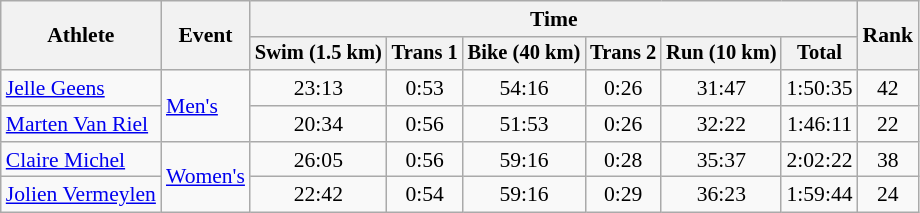<table class="wikitable" style="font-size:90%">
<tr>
<th rowspan=2>Athlete</th>
<th rowspan=2>Event</th>
<th colspan=6>Time</th>
<th rowspan=2>Rank</th>
</tr>
<tr style="font-size:95%">
<th>Swim (1.5 km)</th>
<th>Trans 1</th>
<th>Bike (40 km)</th>
<th>Trans 2</th>
<th>Run (10 km)</th>
<th>Total</th>
</tr>
<tr align=center>
<td align=left><a href='#'>Jelle Geens</a></td>
<td align=left rowspan=2><a href='#'>Men's</a></td>
<td>23:13</td>
<td>0:53</td>
<td>54:16</td>
<td>0:26</td>
<td>31:47</td>
<td>1:50:35</td>
<td>42</td>
</tr>
<tr align=center>
<td align=left><a href='#'>Marten Van Riel</a></td>
<td>20:34</td>
<td>0:56</td>
<td>51:53</td>
<td>0:26</td>
<td>32:22</td>
<td>1:46:11</td>
<td>22</td>
</tr>
<tr align=center>
<td align=left><a href='#'>Claire Michel</a></td>
<td align=left rowspan=2><a href='#'>Women's</a></td>
<td>26:05</td>
<td>0:56</td>
<td>59:16</td>
<td>0:28</td>
<td>35:37</td>
<td>2:02:22</td>
<td>38</td>
</tr>
<tr align=center>
<td align=left><a href='#'>Jolien Vermeylen</a></td>
<td>22:42</td>
<td>0:54</td>
<td>59:16</td>
<td>0:29</td>
<td>36:23</td>
<td>1:59:44</td>
<td>24</td>
</tr>
</table>
